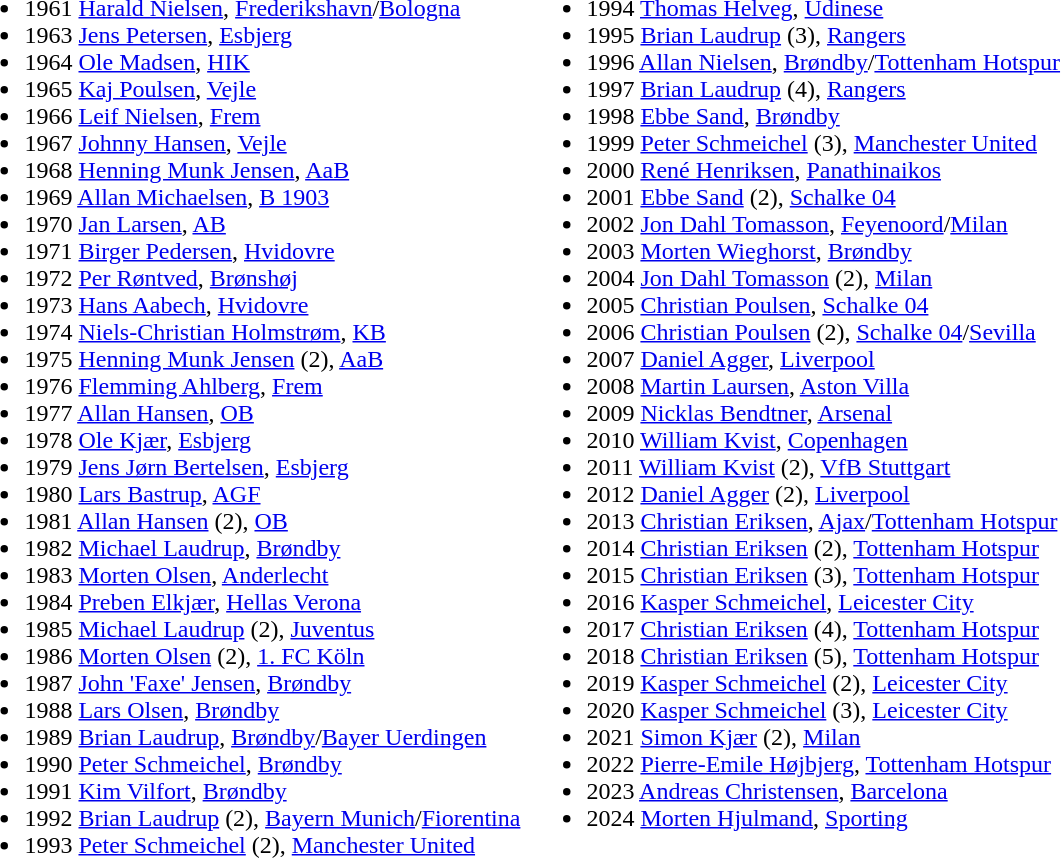<table>
<tr>
<td valign="top" width=50%><br><ul><li>1961 <a href='#'>Harald Nielsen</a>, <a href='#'>Frederikshavn</a>/<a href='#'>Bologna</a></li><li>1963 <a href='#'>Jens Petersen</a>, <a href='#'>Esbjerg</a></li><li>1964 <a href='#'>Ole Madsen</a>, <a href='#'>HIK</a></li><li>1965 <a href='#'>Kaj Poulsen</a>, <a href='#'>Vejle</a></li><li>1966 <a href='#'>Leif Nielsen</a>, <a href='#'>Frem</a></li><li>1967 <a href='#'>Johnny Hansen</a>, <a href='#'>Vejle</a></li><li>1968 <a href='#'>Henning Munk Jensen</a>, <a href='#'>AaB</a></li><li>1969 <a href='#'>Allan Michaelsen</a>, <a href='#'>B 1903</a></li><li>1970 <a href='#'>Jan Larsen</a>, <a href='#'>AB</a></li><li>1971 <a href='#'>Birger Pedersen</a>, <a href='#'>Hvidovre</a></li><li>1972 <a href='#'>Per Røntved</a>, <a href='#'>Brønshøj</a></li><li>1973 <a href='#'>Hans Aabech</a>, <a href='#'>Hvidovre</a></li><li>1974 <a href='#'>Niels-Christian Holmstrøm</a>, <a href='#'>KB</a></li><li>1975 <a href='#'>Henning Munk Jensen</a> (2), <a href='#'>AaB</a></li><li>1976 <a href='#'>Flemming Ahlberg</a>, <a href='#'>Frem</a></li><li>1977 <a href='#'>Allan Hansen</a>, <a href='#'>OB</a></li><li>1978 <a href='#'>Ole Kjær</a>, <a href='#'>Esbjerg</a></li><li>1979 <a href='#'>Jens Jørn Bertelsen</a>, <a href='#'>Esbjerg</a></li><li>1980 <a href='#'>Lars Bastrup</a>, <a href='#'>AGF</a></li><li>1981 <a href='#'>Allan Hansen</a> (2), <a href='#'>OB</a></li><li>1982 <a href='#'>Michael Laudrup</a>, <a href='#'>Brøndby</a></li><li>1983 <a href='#'>Morten Olsen</a>, <a href='#'>Anderlecht</a></li><li>1984 <a href='#'>Preben Elkjær</a>, <a href='#'>Hellas Verona</a></li><li>1985 <a href='#'>Michael Laudrup</a> (2), <a href='#'>Juventus</a></li><li>1986 <a href='#'>Morten Olsen</a> (2), <a href='#'>1. FC Köln</a></li><li>1987 <a href='#'>John 'Faxe' Jensen</a>, <a href='#'>Brøndby</a></li><li>1988 <a href='#'>Lars Olsen</a>, <a href='#'>Brøndby</a></li><li>1989 <a href='#'>Brian Laudrup</a>, <a href='#'>Brøndby</a>/<a href='#'>Bayer Uerdingen</a></li><li>1990 <a href='#'>Peter Schmeichel</a>, <a href='#'>Brøndby</a></li><li>1991 <a href='#'>Kim Vilfort</a>, <a href='#'>Brøndby</a></li><li>1992 <a href='#'>Brian Laudrup</a> (2), <a href='#'>Bayern Munich</a>/<a href='#'>Fiorentina</a></li><li>1993 <a href='#'>Peter Schmeichel</a> (2), <a href='#'>Manchester United</a></li></ul></td>
<td valign="top" width=50%><br><ul><li>1994 <a href='#'>Thomas Helveg</a>, <a href='#'>Udinese</a></li><li>1995 <a href='#'>Brian Laudrup</a> (3), <a href='#'>Rangers</a></li><li>1996 <a href='#'>Allan Nielsen</a>, <a href='#'>Brøndby</a>/<a href='#'>Tottenham Hotspur</a></li><li>1997 <a href='#'>Brian Laudrup</a> (4), <a href='#'>Rangers</a></li><li>1998 <a href='#'>Ebbe Sand</a>, <a href='#'>Brøndby</a></li><li>1999 <a href='#'>Peter Schmeichel</a> (3), <a href='#'>Manchester United</a></li><li>2000 <a href='#'>René Henriksen</a>, <a href='#'>Panathinaikos</a></li><li>2001 <a href='#'>Ebbe Sand</a> (2), <a href='#'>Schalke 04</a></li><li>2002 <a href='#'>Jon Dahl Tomasson</a>, <a href='#'>Feyenoord</a>/<a href='#'>Milan</a></li><li>2003 <a href='#'>Morten Wieghorst</a>, <a href='#'>Brøndby</a></li><li>2004 <a href='#'>Jon Dahl Tomasson</a> (2), <a href='#'>Milan</a></li><li>2005 <a href='#'>Christian Poulsen</a>, <a href='#'>Schalke 04</a></li><li>2006 <a href='#'>Christian Poulsen</a> (2), <a href='#'>Schalke 04</a>/<a href='#'>Sevilla</a></li><li>2007 <a href='#'>Daniel Agger</a>, <a href='#'>Liverpool</a></li><li>2008 <a href='#'>Martin Laursen</a>, <a href='#'>Aston Villa</a></li><li>2009 <a href='#'>Nicklas Bendtner</a>, <a href='#'>Arsenal</a></li><li>2010 <a href='#'>William Kvist</a>, <a href='#'>Copenhagen</a></li><li>2011 <a href='#'>William Kvist</a> (2), <a href='#'>VfB Stuttgart</a></li><li>2012 <a href='#'>Daniel Agger</a> (2), <a href='#'>Liverpool</a></li><li>2013 <a href='#'>Christian Eriksen</a>, <a href='#'>Ajax</a>/<a href='#'>Tottenham Hotspur</a></li><li>2014 <a href='#'>Christian Eriksen</a> (2), <a href='#'>Tottenham Hotspur</a></li><li>2015 <a href='#'>Christian Eriksen</a> (3), <a href='#'>Tottenham Hotspur</a></li><li>2016 <a href='#'>Kasper Schmeichel</a>, <a href='#'>Leicester City</a></li><li>2017 <a href='#'>Christian Eriksen</a> (4), <a href='#'>Tottenham Hotspur</a></li><li>2018 <a href='#'>Christian Eriksen</a> (5), <a href='#'>Tottenham Hotspur</a></li><li>2019 <a href='#'>Kasper Schmeichel</a> (2), <a href='#'>Leicester City</a></li><li>2020 <a href='#'>Kasper Schmeichel</a> (3), <a href='#'>Leicester City</a></li><li>2021 <a href='#'>Simon Kjær</a> (2), <a href='#'>Milan</a></li><li>2022 <a href='#'>Pierre-Emile Højbjerg</a>, <a href='#'>Tottenham Hotspur</a></li><li>2023 <a href='#'>Andreas Christensen</a>, <a href='#'>Barcelona</a></li><li>2024 <a href='#'>Morten Hjulmand</a>, <a href='#'>Sporting</a></li></ul></td>
</tr>
</table>
